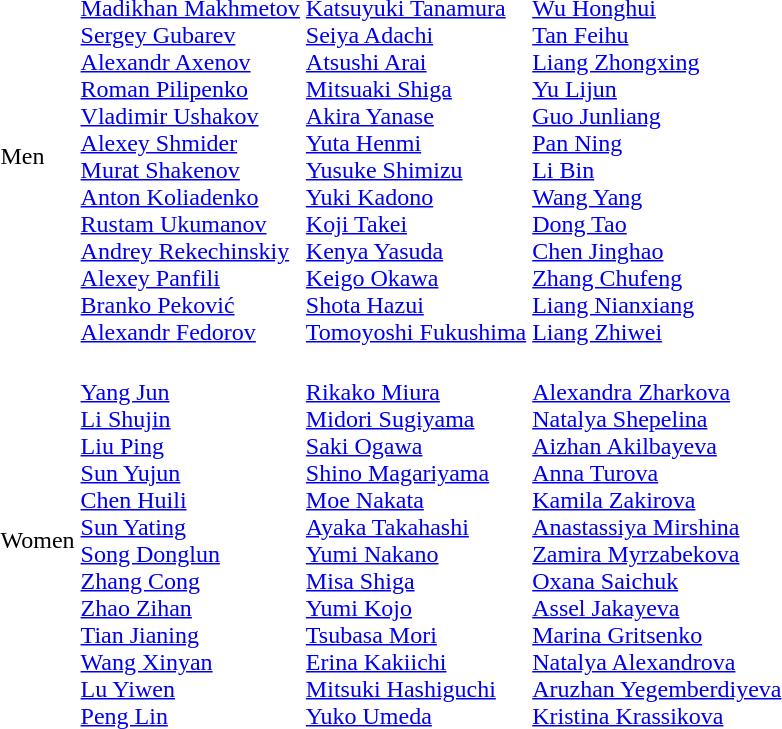<table>
<tr>
<td>Men<br></td>
<td><br><a href='#'>Madikhan Makhmetov</a><br><a href='#'>Sergey Gubarev</a><br><a href='#'>Alexandr Axenov</a><br><a href='#'>Roman Pilipenko</a><br><a href='#'>Vladimir Ushakov</a><br><a href='#'>Alexey Shmider</a><br><a href='#'>Murat Shakenov</a><br><a href='#'>Anton Koliadenko</a><br><a href='#'>Rustam Ukumanov</a><br><a href='#'>Andrey Rekechinskiy</a><br><a href='#'>Alexey Panfili</a><br><a href='#'>Branko Peković</a><br><a href='#'>Alexandr Fedorov</a></td>
<td><br><a href='#'>Katsuyuki Tanamura</a><br><a href='#'>Seiya Adachi</a><br><a href='#'>Atsushi Arai</a><br><a href='#'>Mitsuaki Shiga</a><br><a href='#'>Akira Yanase</a><br><a href='#'>Yuta Henmi</a><br><a href='#'>Yusuke Shimizu</a><br><a href='#'>Yuki Kadono</a><br><a href='#'>Koji Takei</a><br><a href='#'>Kenya Yasuda</a><br><a href='#'>Keigo Okawa</a><br><a href='#'>Shota Hazui</a><br><a href='#'>Tomoyoshi Fukushima</a></td>
<td><br><a href='#'>Wu Honghui</a><br><a href='#'>Tan Feihu</a><br><a href='#'>Liang Zhongxing</a><br><a href='#'>Yu Lijun</a><br><a href='#'>Guo Junliang</a><br><a href='#'>Pan Ning</a><br><a href='#'>Li Bin</a><br><a href='#'>Wang Yang</a><br><a href='#'>Dong Tao</a><br><a href='#'>Chen Jinghao</a><br><a href='#'>Zhang Chufeng</a><br><a href='#'>Liang Nianxiang</a><br><a href='#'>Liang Zhiwei</a></td>
</tr>
<tr>
<td>Women<br></td>
<td><br><a href='#'>Yang Jun</a><br><a href='#'>Li Shujin</a><br><a href='#'>Liu Ping</a><br><a href='#'>Sun Yujun</a><br><a href='#'>Chen Huili</a><br><a href='#'>Sun Yating</a><br><a href='#'>Song Donglun</a><br><a href='#'>Zhang Cong</a><br><a href='#'>Zhao Zihan</a><br><a href='#'>Tian Jianing</a><br><a href='#'>Wang Xinyan</a><br><a href='#'>Lu Yiwen</a><br><a href='#'>Peng Lin</a></td>
<td><br><a href='#'>Rikako Miura</a><br><a href='#'>Midori Sugiyama</a><br><a href='#'>Saki Ogawa</a><br><a href='#'>Shino Magariyama</a><br><a href='#'>Moe Nakata</a><br><a href='#'>Ayaka Takahashi</a><br><a href='#'>Yumi Nakano</a><br><a href='#'>Misa Shiga</a><br><a href='#'>Yumi Kojo</a><br><a href='#'>Tsubasa Mori</a><br><a href='#'>Erina Kakiichi</a><br><a href='#'>Mitsuki Hashiguchi</a><br><a href='#'>Yuko Umeda</a></td>
<td><br><a href='#'>Alexandra Zharkova</a><br><a href='#'>Natalya Shepelina</a><br><a href='#'>Aizhan Akilbayeva</a><br><a href='#'>Anna Turova</a><br><a href='#'>Kamila Zakirova</a><br><a href='#'>Anastassiya Mirshina</a><br><a href='#'>Zamira Myrzabekova</a><br><a href='#'>Oxana Saichuk</a><br><a href='#'>Assel Jakayeva</a><br><a href='#'>Marina Gritsenko</a><br><a href='#'>Natalya Alexandrova</a><br><a href='#'>Aruzhan Yegemberdiyeva</a><br><a href='#'>Kristina Krassikova</a></td>
</tr>
</table>
